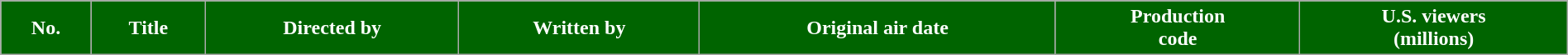<table class="wikitable plainrowheaders" style="width: 100%; margin-right: 0;">
<tr style="color:white">
<th style="background-color: #006400;">No.</th>
<th style="background-color: #006400;">Title</th>
<th style="background-color: #006400;">Directed by</th>
<th style="background-color: #006400;">Written by</th>
<th style="background-color: #006400;">Original air date</th>
<th style="background-color: #006400;">Production<br>code</th>
<th style="background-color: #006400;">U.S. viewers<br>(millions)<br>






</th>
</tr>
</table>
